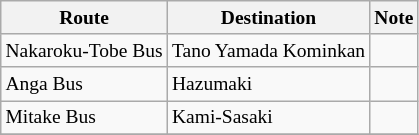<table class="wikitable" style="font-size:small;">
<tr>
<th>Route</th>
<th>Destination</th>
<th>Note</th>
</tr>
<tr>
<td>Nakaroku-Tobe Bus</td>
<td>Tano Yamada Kominkan</td>
<td></td>
</tr>
<tr>
<td>Anga Bus</td>
<td>Hazumaki</td>
<td></td>
</tr>
<tr>
<td>Mitake Bus</td>
<td>Kami-Sasaki</td>
<td></td>
</tr>
<tr>
</tr>
</table>
